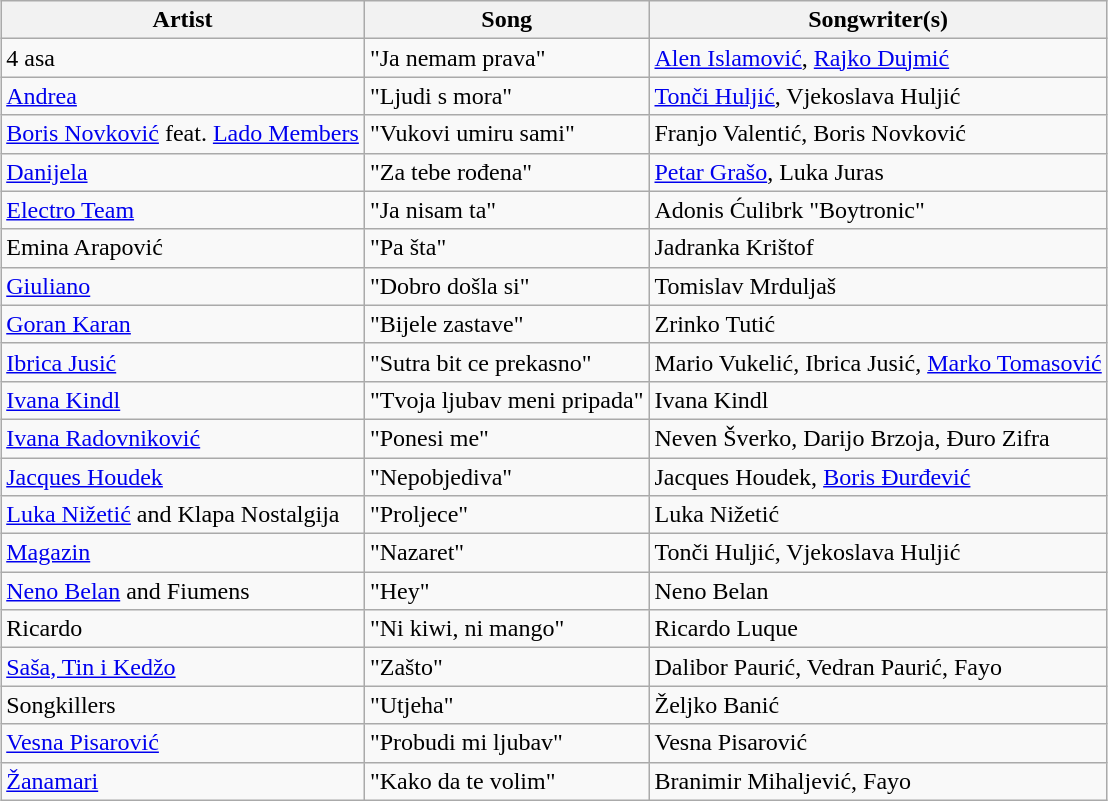<table class="sortable wikitable" style="margin: 1em auto 1em auto; text-align:left;">
<tr>
<th>Artist</th>
<th>Song</th>
<th>Songwriter(s)</th>
</tr>
<tr>
<td>4 asa</td>
<td>"Ja nemam prava"</td>
<td><a href='#'>Alen Islamović</a>, <a href='#'>Rajko Dujmić</a></td>
</tr>
<tr>
<td><a href='#'>Andrea</a></td>
<td>"Ljudi s mora"</td>
<td><a href='#'>Tonči Huljić</a>, Vjekoslava Huljić</td>
</tr>
<tr>
<td><a href='#'>Boris Novković</a> feat. <a href='#'>Lado Members</a></td>
<td>"Vukovi umiru sami"</td>
<td>Franjo Valentić, Boris Novković</td>
</tr>
<tr>
<td><a href='#'>Danijela</a></td>
<td>"Za tebe rođena"</td>
<td><a href='#'>Petar Grašo</a>, Luka Juras</td>
</tr>
<tr>
<td><a href='#'>Electro Team</a></td>
<td>"Ja nisam ta"</td>
<td>Adonis Ćulibrk "Boytronic"</td>
</tr>
<tr>
<td>Emina Arapović</td>
<td>"Pa šta"</td>
<td>Jadranka Krištof</td>
</tr>
<tr>
<td><a href='#'>Giuliano</a></td>
<td>"Dobro došla si"</td>
<td>Tomislav Mrduljaš</td>
</tr>
<tr>
<td><a href='#'>Goran Karan</a></td>
<td>"Bijele zastave"</td>
<td>Zrinko Tutić</td>
</tr>
<tr>
<td><a href='#'>Ibrica Jusić</a></td>
<td>"Sutra bit ce prekasno"</td>
<td>Mario Vukelić, Ibrica Jusić, <a href='#'>Marko Tomasović</a></td>
</tr>
<tr>
<td><a href='#'>Ivana Kindl</a></td>
<td>"Tvoja ljubav meni pripada"</td>
<td>Ivana Kindl</td>
</tr>
<tr>
<td><a href='#'>Ivana Radovniković</a></td>
<td>"Ponesi me"</td>
<td>Neven Šverko, Darijo Brzoja, Đuro Zifra</td>
</tr>
<tr>
<td><a href='#'>Jacques Houdek</a></td>
<td>"Nepobjediva"</td>
<td>Jacques Houdek, <a href='#'>Boris Đurđević</a></td>
</tr>
<tr>
<td><a href='#'>Luka Nižetić</a> and Klapa Nostalgija</td>
<td>"Proljece"</td>
<td>Luka Nižetić</td>
</tr>
<tr>
<td><a href='#'>Magazin</a></td>
<td>"Nazaret"</td>
<td>Tonči Huljić, Vjekoslava Huljić</td>
</tr>
<tr>
<td><a href='#'>Neno Belan</a> and Fiumens</td>
<td>"Hey"</td>
<td>Neno Belan</td>
</tr>
<tr>
<td>Ricardo</td>
<td>"Ni kiwi, ni mango"</td>
<td>Ricardo Luque</td>
</tr>
<tr>
<td><a href='#'>Saša, Tin i Kedžo</a></td>
<td>"Zašto"</td>
<td>Dalibor Paurić, Vedran Paurić, Fayo</td>
</tr>
<tr>
<td>Songkillers</td>
<td>"Utjeha"</td>
<td>Željko Banić</td>
</tr>
<tr>
<td><a href='#'>Vesna Pisarović</a></td>
<td>"Probudi mi ljubav"</td>
<td>Vesna Pisarović</td>
</tr>
<tr>
<td><a href='#'>Žanamari</a></td>
<td>"Kako da te volim"</td>
<td>Branimir Mihaljević, Fayo</td>
</tr>
</table>
